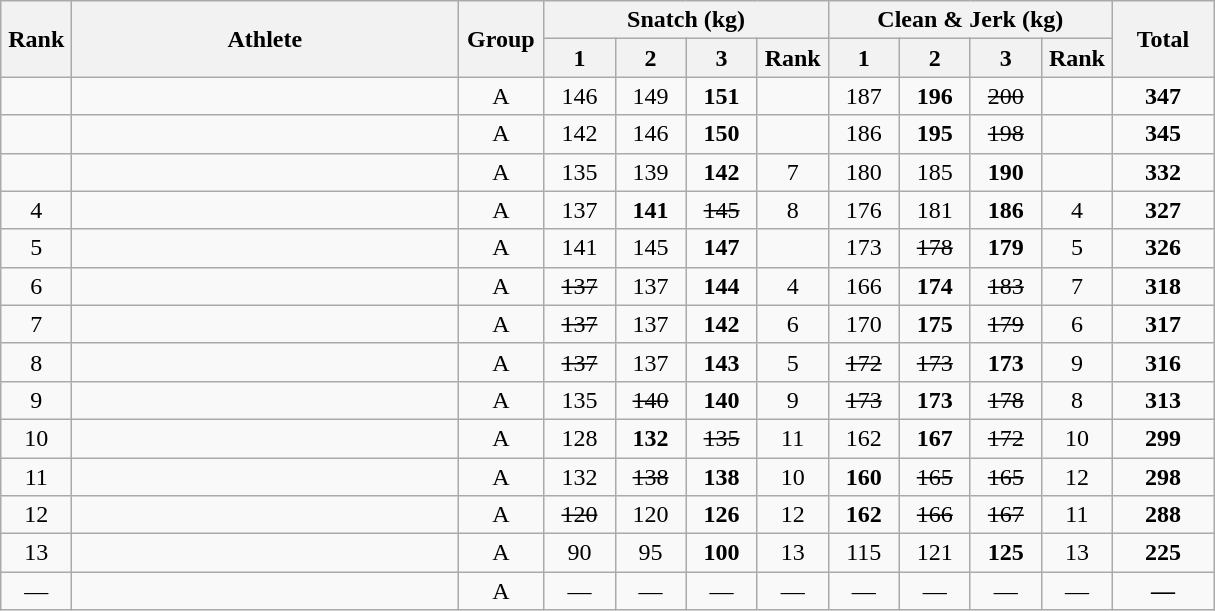<table class = "wikitable" style="text-align:center;">
<tr>
<th rowspan=2 width=40>Rank</th>
<th rowspan=2 width=250>Athlete</th>
<th rowspan=2 width=50>Group</th>
<th colspan=4>Snatch (kg)</th>
<th colspan=4>Clean & Jerk (kg)</th>
<th rowspan=2 width=60>Total</th>
</tr>
<tr>
<th width=40>1</th>
<th width=40>2</th>
<th width=40>3</th>
<th width=40>Rank</th>
<th width=40>1</th>
<th width=40>2</th>
<th width=40>3</th>
<th width=40>Rank</th>
</tr>
<tr>
<td></td>
<td align=left></td>
<td>A</td>
<td>146</td>
<td>149</td>
<td><strong>151</strong></td>
<td></td>
<td>187</td>
<td><strong>196</strong></td>
<td><s>200</s></td>
<td></td>
<td><strong>347</strong></td>
</tr>
<tr>
<td></td>
<td align=left></td>
<td>A</td>
<td>142</td>
<td>146</td>
<td><strong>150</strong></td>
<td></td>
<td>186</td>
<td><strong>195</strong></td>
<td><s>198</s></td>
<td></td>
<td><strong>345</strong></td>
</tr>
<tr>
<td></td>
<td align=left></td>
<td>A</td>
<td>135</td>
<td>139</td>
<td><strong>142</strong></td>
<td>7</td>
<td>180</td>
<td>185</td>
<td><strong>190</strong></td>
<td></td>
<td><strong>332</strong></td>
</tr>
<tr>
<td>4</td>
<td align=left></td>
<td>A</td>
<td>137</td>
<td><strong>141</strong></td>
<td><s>145</s></td>
<td>8</td>
<td>176</td>
<td>181</td>
<td><strong>186</strong></td>
<td>4</td>
<td><strong>327</strong></td>
</tr>
<tr>
<td>5</td>
<td align=left></td>
<td>A</td>
<td>141</td>
<td>145</td>
<td><strong>147</strong></td>
<td></td>
<td>173</td>
<td><s>178</s></td>
<td><strong>179</strong></td>
<td>5</td>
<td><strong>326</strong></td>
</tr>
<tr>
<td>6</td>
<td align=left></td>
<td>A</td>
<td><s>137</s></td>
<td>137</td>
<td><strong>144</strong></td>
<td>4</td>
<td>166</td>
<td><strong>174</strong></td>
<td><s>183</s></td>
<td>7</td>
<td><strong>318</strong></td>
</tr>
<tr>
<td>7</td>
<td align=left></td>
<td>A</td>
<td><s>137</s></td>
<td>137</td>
<td><strong>142</strong></td>
<td>6</td>
<td>170</td>
<td><strong>175</strong></td>
<td><s>179</s></td>
<td>6</td>
<td><strong>317</strong></td>
</tr>
<tr>
<td>8</td>
<td align=left></td>
<td>A</td>
<td><s>137</s></td>
<td>137</td>
<td><strong>143</strong></td>
<td>5</td>
<td><s>172</s></td>
<td><s>173</s></td>
<td><strong>173</strong></td>
<td>9</td>
<td><strong>316</strong></td>
</tr>
<tr>
<td>9</td>
<td align=left></td>
<td>A</td>
<td>135</td>
<td><s>140</s></td>
<td><strong>140</strong></td>
<td>9</td>
<td><s>173</s></td>
<td><strong>173</strong></td>
<td><s>178</s></td>
<td>8</td>
<td><strong>313</strong></td>
</tr>
<tr>
<td>10</td>
<td align=left></td>
<td>A</td>
<td>128</td>
<td><strong>132</strong></td>
<td><s>135</s></td>
<td>11</td>
<td>162</td>
<td><strong>167</strong></td>
<td><s>172</s></td>
<td>10</td>
<td><strong>299</strong></td>
</tr>
<tr>
<td>11</td>
<td align=left></td>
<td>A</td>
<td>132</td>
<td><s>138</s></td>
<td><strong>138</strong></td>
<td>10</td>
<td><strong>160</strong></td>
<td><s>165</s></td>
<td><s>165</s></td>
<td>12</td>
<td><strong>298</strong></td>
</tr>
<tr>
<td>12</td>
<td align=left></td>
<td>A</td>
<td><s>120</s></td>
<td>120</td>
<td><strong>126</strong></td>
<td>12</td>
<td><strong>162</strong></td>
<td><s>166</s></td>
<td><s>167</s></td>
<td>11</td>
<td><strong>288</strong></td>
</tr>
<tr>
<td>13</td>
<td align=left></td>
<td>A</td>
<td>90</td>
<td>95</td>
<td><strong>100</strong></td>
<td>13</td>
<td>115</td>
<td>121</td>
<td><strong>125</strong></td>
<td>13</td>
<td><strong>225</strong></td>
</tr>
<tr>
<td>—</td>
<td align=left></td>
<td>A</td>
<td>—</td>
<td>—</td>
<td>—</td>
<td>—</td>
<td>—</td>
<td>—</td>
<td>—</td>
<td>—</td>
<td><strong>—</strong></td>
</tr>
</table>
